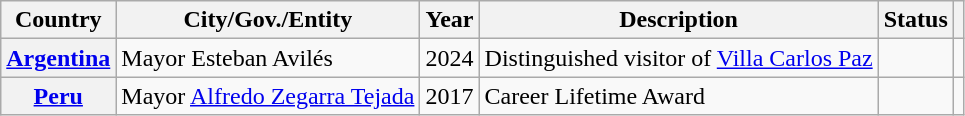<table class="wikitable sortable plainrowheaders">
<tr>
<th scope="col">Country</th>
<th scope="col">City/Gov./Entity</th>
<th scope="col">Year</th>
<th scope="col">Description</th>
<th scope="col">Status</th>
<th scope="col" class="unsortable"></th>
</tr>
<tr>
<th scope="row"><a href='#'>Argentina</a></th>
<td>Mayor Esteban Avilés</td>
<td>2024</td>
<td>Distinguished visitor of <a href='#'>Villa Carlos Paz</a></td>
<td></td>
<td style="text-align:center;"></td>
</tr>
<tr>
<th scope="row"><a href='#'>Peru</a></th>
<td>Mayor <a href='#'>Alfredo Zegarra Tejada</a></td>
<td>2017</td>
<td>Career Lifetime Award</td>
<td></td>
<td style="text-align:center;"></td>
</tr>
</table>
